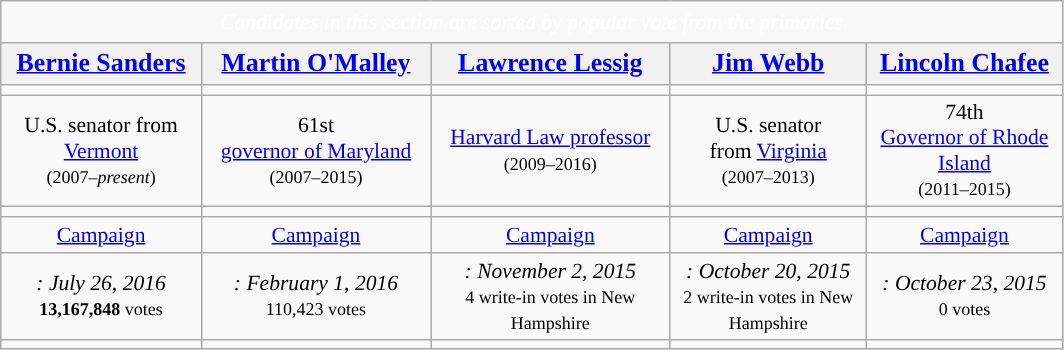<table class="wikitable mw-collapsible mw-collapsed" style="font-size:90%">
<tr>
<td colspan="9" style="text-align:center; width:700px; font-size:120%; color:white; background:"><em><small>Candidates in this section are sorted by popular vote from the primaries</small></em></td>
</tr>
<tr>
<th scope="col" style="width:3em; font-size:120%;"><a href='#'>Bernie Sanders</a></th>
<th scope="col" style="width:3em; font-size:120%;"><a href='#'>Martin O'Malley</a></th>
<th scope="col" style="width:3em; font-size:120%;"><a href='#'>Lawrence Lessig</a></th>
<th scope="col" style="width:3em; font-size:120%;"><a href='#'>Jim Webb</a></th>
<th scope="col" style="width:3em; font-size:120%;"><a href='#'>Lincoln Chafee</a></th>
</tr>
<tr>
<td></td>
<td></td>
<td></td>
<td></td>
<td></td>
</tr>
<tr style="text-align:center">
<td>U.S. senator from <a href='#'>Vermont</a><br> <small>(2007–<em>present</em>)</small></td>
<td>61st<br><a href='#'>governor of Maryland</a><br><small>(2007–2015)</small></td>
<td><a href='#'>Harvard Law professor</a><br><small>(2009–2016)</small></td>
<td>U.S. senator<br>from <a href='#'>Virginia</a><br><small>(2007–2013)</small></td>
<td>74th<br><a href='#'>Governor of Rhode Island</a><br><small>(2011–2015)</small></td>
</tr>
<tr>
<td></td>
<td></td>
<td></td>
<td></td>
<td></td>
</tr>
<tr style="text-align:center">
<td><a href='#'>Campaign</a></td>
<td><a href='#'>Campaign</a></td>
<td><a href='#'>Campaign</a></td>
<td><a href='#'>Campaign</a></td>
<td><a href='#'>Campaign</a></td>
</tr>
<tr style="text-align:center">
<td><em>: July 26, 2016</em><br><small><strong>13,167,848</strong> votes</small></td>
<td><em>: February 1, 2016</em><br><small>110,423 votes</small></td>
<td><em>: November 2, 2015</em><br><small>4 write-in votes in New Hampshire</small></td>
<td><em>: October 20, 2015</em><br><small>2 write-in votes in New Hampshire</small></td>
<td><em>: October 23, 2015</em><br><small>0 votes</small></td>
</tr>
<tr style="text-align:center">
<td></td>
<td></td>
<td></td>
<td></td>
<td></td>
</tr>
</table>
